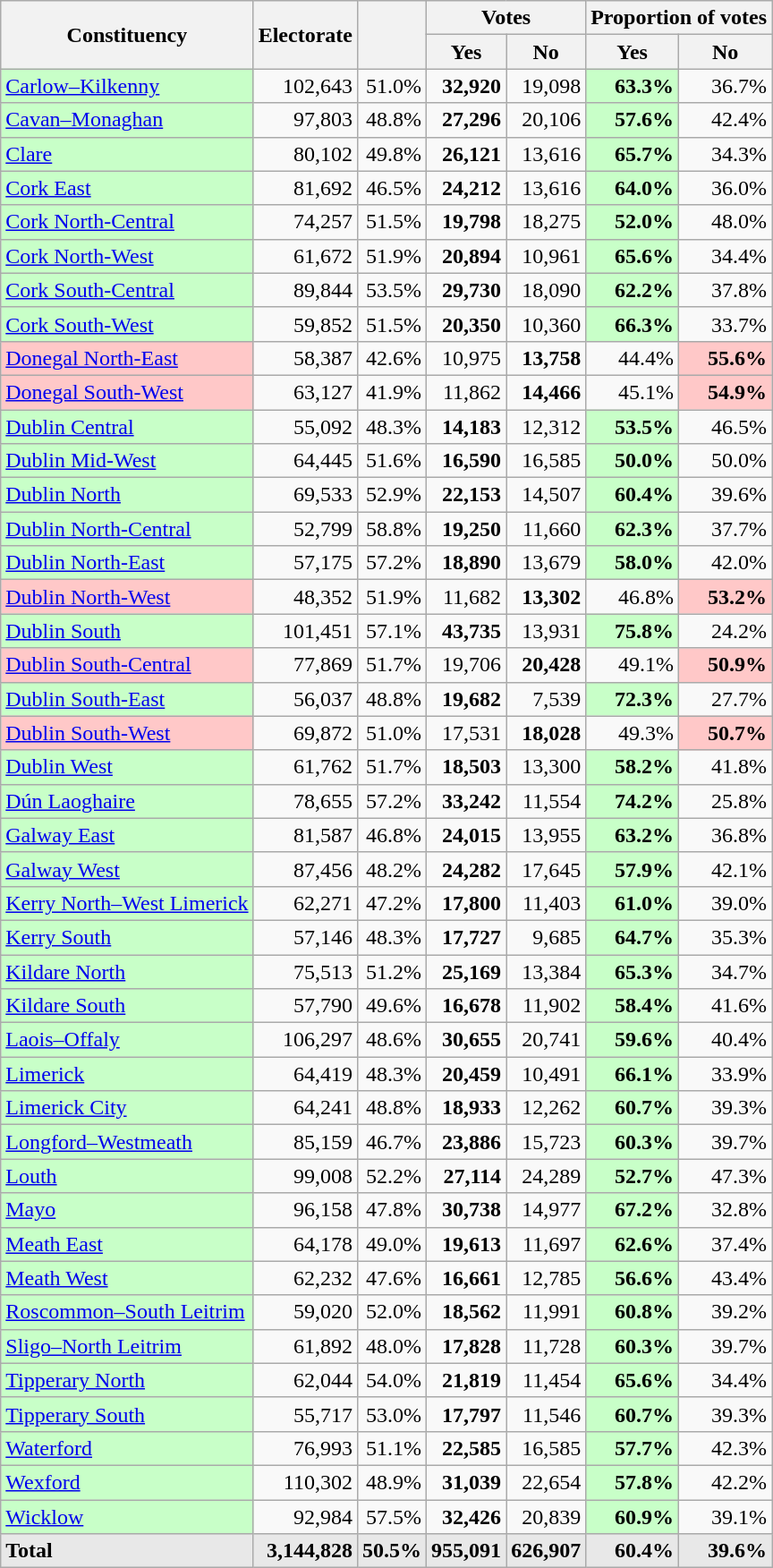<table class="wikitable sortable">
<tr>
<th rowspan=2>Constituency</th>
<th rowspan=2>Electorate</th>
<th rowspan=2></th>
<th colspan=2>Votes</th>
<th colspan=2>Proportion of votes</th>
</tr>
<tr>
<th>Yes</th>
<th>No</th>
<th>Yes</th>
<th>No</th>
</tr>
<tr>
<td style="background:#c8ffc8;"><a href='#'>Carlow–Kilkenny</a></td>
<td style="text-align: right;">102,643</td>
<td style="text-align: right;">51.0%</td>
<td style="text-align: right;"><strong>32,920</strong></td>
<td style="text-align: right;">19,098</td>
<td style="text-align: right; background:#c8ffc8;"><strong>63.3%</strong></td>
<td style="text-align: right;">36.7%</td>
</tr>
<tr>
<td style="background:#c8ffc8;"><a href='#'>Cavan–Monaghan</a></td>
<td style="text-align: right;">97,803</td>
<td style="text-align: right;">48.8%</td>
<td style="text-align: right;"><strong>27,296</strong></td>
<td style="text-align: right;">20,106</td>
<td style="text-align: right; background:#c8ffc8;"><strong>57.6%</strong></td>
<td style="text-align: right;">42.4%</td>
</tr>
<tr>
<td style="background:#c8ffc8;"><a href='#'>Clare</a></td>
<td style="text-align: right;">80,102</td>
<td style="text-align: right;">49.8%</td>
<td style="text-align: right;"><strong>26,121</strong></td>
<td style="text-align: right;">13,616</td>
<td style="text-align: right; background:#c8ffc8;"><strong>65.7%</strong></td>
<td style="text-align: right;">34.3%</td>
</tr>
<tr>
<td style="background:#c8ffc8;"><a href='#'>Cork East</a></td>
<td style="text-align: right;">81,692</td>
<td style="text-align: right;">46.5%</td>
<td style="text-align: right;"><strong>24,212</strong></td>
<td style="text-align: right;">13,616</td>
<td style="text-align: right; background:#c8ffc8;"><strong>64.0%</strong></td>
<td style="text-align: right;">36.0%</td>
</tr>
<tr>
<td style="background:#c8ffc8;"><a href='#'>Cork North-Central</a></td>
<td style="text-align: right;">74,257</td>
<td style="text-align: right;">51.5%</td>
<td style="text-align: right;"><strong>19,798</strong></td>
<td style="text-align: right;">18,275</td>
<td style="text-align: right; background:#c8ffc8;"><strong>52.0%</strong></td>
<td style="text-align: right;">48.0%</td>
</tr>
<tr>
<td style="background:#c8ffc8;"><a href='#'>Cork North-West</a></td>
<td style="text-align: right;">61,672</td>
<td style="text-align: right;">51.9%</td>
<td style="text-align: right;"><strong>20,894</strong></td>
<td style="text-align: right;">10,961</td>
<td style="text-align: right; background:#c8ffc8;"><strong>65.6%</strong></td>
<td style="text-align: right;">34.4%</td>
</tr>
<tr>
<td style="background:#c8ffc8;"><a href='#'>Cork South-Central</a></td>
<td style="text-align: right;">89,844</td>
<td style="text-align: right;">53.5%</td>
<td style="text-align: right;"><strong>29,730</strong></td>
<td style="text-align: right;">18,090</td>
<td style="text-align: right; background:#c8ffc8;"><strong>62.2%</strong></td>
<td style="text-align: right;">37.8%</td>
</tr>
<tr>
<td style="background:#c8ffc8;"><a href='#'>Cork South-West</a></td>
<td style="text-align: right;">59,852</td>
<td style="text-align: right;">51.5%</td>
<td style="text-align: right;"><strong>20,350</strong></td>
<td style="text-align: right;">10,360</td>
<td style="text-align: right; background:#c8ffc8;"><strong>66.3%</strong></td>
<td style="text-align: right;">33.7%</td>
</tr>
<tr>
<td style="background:#ffc8c8;"><a href='#'>Donegal North-East</a></td>
<td style="text-align: right;">58,387</td>
<td style="text-align: right;">42.6%</td>
<td style="text-align: right;">10,975</td>
<td style="text-align: right;"><strong>13,758</strong></td>
<td style="text-align: right;">44.4%</td>
<td style="text-align: right; background:#ffc8c8;"><strong>55.6%</strong></td>
</tr>
<tr>
<td style="background:#ffc8c8;"><a href='#'>Donegal South-West</a></td>
<td style="text-align: right;">63,127</td>
<td style="text-align: right;">41.9%</td>
<td style="text-align: right;">11,862</td>
<td style="text-align: right;"><strong>14,466</strong></td>
<td style="text-align: right;">45.1%</td>
<td style="text-align: right; background:#ffc8c8;"><strong>54.9%</strong></td>
</tr>
<tr>
<td style="background:#c8ffc8;"><a href='#'>Dublin Central</a></td>
<td style="text-align: right;">55,092</td>
<td style="text-align: right;">48.3%</td>
<td style="text-align: right;"><strong>14,183</strong></td>
<td style="text-align: right;">12,312</td>
<td style="text-align: right; background:#c8ffc8;"><strong>53.5%</strong></td>
<td style="text-align: right;">46.5%</td>
</tr>
<tr>
<td style="background:#c8ffc8;"><a href='#'>Dublin Mid-West</a></td>
<td style="text-align: right;">64,445</td>
<td style="text-align: right;">51.6%</td>
<td style="text-align: right;"><strong>16,590</strong></td>
<td style="text-align: right;">16,585</td>
<td style="text-align: right; background:#c8ffc8;"><strong>50.0%</strong></td>
<td style="text-align: right;">50.0%</td>
</tr>
<tr>
<td style="background:#c8ffc8;"><a href='#'>Dublin North</a></td>
<td style="text-align: right;">69,533</td>
<td style="text-align: right;">52.9%</td>
<td style="text-align: right;"><strong>22,153</strong></td>
<td style="text-align: right;">14,507</td>
<td style="text-align: right; background:#c8ffc8;"><strong>60.4%</strong></td>
<td style="text-align: right;">39.6%</td>
</tr>
<tr>
<td style="background:#c8ffc8;"><a href='#'>Dublin North-Central</a></td>
<td style="text-align: right;">52,799</td>
<td style="text-align: right;">58.8%</td>
<td style="text-align: right;"><strong>19,250</strong></td>
<td style="text-align: right;">11,660</td>
<td style="text-align: right; background:#c8ffc8;"><strong>62.3%</strong></td>
<td style="text-align: right;">37.7%</td>
</tr>
<tr>
<td style="background:#c8ffc8;"><a href='#'>Dublin North-East</a></td>
<td style="text-align: right;">57,175</td>
<td style="text-align: right;">57.2%</td>
<td style="text-align: right;"><strong>18,890</strong></td>
<td style="text-align: right;">13,679</td>
<td style="text-align: right; background:#c8ffc8;"><strong>58.0%</strong></td>
<td style="text-align: right;">42.0%</td>
</tr>
<tr>
<td style="background:#ffc8c8;"><a href='#'>Dublin North-West</a></td>
<td style="text-align: right;">48,352</td>
<td style="text-align: right;">51.9%</td>
<td style="text-align: right;">11,682</td>
<td style="text-align: right;"><strong>13,302</strong></td>
<td style="text-align: right;">46.8%</td>
<td style="text-align: right; background:#ffc8c8;"><strong>53.2%</strong></td>
</tr>
<tr>
<td style="background:#c8ffc8;"><a href='#'>Dublin South</a></td>
<td style="text-align: right;">101,451</td>
<td style="text-align: right;">57.1%</td>
<td style="text-align: right;"><strong>43,735</strong></td>
<td style="text-align: right;">13,931</td>
<td style="text-align: right; background:#c8ffc8;"><strong>75.8%</strong></td>
<td style="text-align: right;">24.2%</td>
</tr>
<tr>
<td style="background:#ffc8c8;"><a href='#'>Dublin South-Central</a></td>
<td style="text-align: right;">77,869</td>
<td style="text-align: right;">51.7%</td>
<td style="text-align: right;">19,706</td>
<td style="text-align: right;"><strong>20,428</strong></td>
<td style="text-align: right;">49.1%</td>
<td style="text-align: right; background:#ffc8c8;"><strong>50.9%</strong></td>
</tr>
<tr>
<td style="background:#c8ffc8;"><a href='#'>Dublin South-East</a></td>
<td style="text-align: right;">56,037</td>
<td style="text-align: right;">48.8%</td>
<td style="text-align: right;"><strong>19,682</strong></td>
<td style="text-align: right;">7,539</td>
<td style="text-align: right; background:#c8ffc8;"><strong>72.3%</strong></td>
<td style="text-align: right;">27.7%</td>
</tr>
<tr>
<td style="background:#ffc8c8;"><a href='#'>Dublin South-West</a></td>
<td style="text-align: right;">69,872</td>
<td style="text-align: right;">51.0%</td>
<td style="text-align: right;">17,531</td>
<td style="text-align: right;"><strong>18,028</strong></td>
<td style="text-align: right;">49.3%</td>
<td style="text-align: right; background:#ffc8c8;"><strong>50.7%</strong></td>
</tr>
<tr>
<td style="background:#c8ffc8;"><a href='#'>Dublin West</a></td>
<td style="text-align: right;">61,762</td>
<td style="text-align: right;">51.7%</td>
<td style="text-align: right;"><strong>18,503</strong></td>
<td style="text-align: right;">13,300</td>
<td style="text-align: right; background:#c8ffc8;"><strong>58.2%</strong></td>
<td style="text-align: right;">41.8%</td>
</tr>
<tr>
<td style="background:#c8ffc8;"><a href='#'>Dún Laoghaire</a></td>
<td style="text-align: right;">78,655</td>
<td style="text-align: right;">57.2%</td>
<td style="text-align: right;"><strong>33,242</strong></td>
<td style="text-align: right;">11,554</td>
<td style="text-align: right; background:#c8ffc8;"><strong>74.2%</strong></td>
<td style="text-align: right;">25.8%</td>
</tr>
<tr>
<td style="background:#c8ffc8;"><a href='#'>Galway East</a></td>
<td style="text-align: right;">81,587</td>
<td style="text-align: right;">46.8%</td>
<td style="text-align: right;"><strong>24,015</strong></td>
<td style="text-align: right;">13,955</td>
<td style="text-align: right; background:#c8ffc8;"><strong>63.2%</strong></td>
<td style="text-align: right;">36.8%</td>
</tr>
<tr>
<td style="background:#c8ffc8;"><a href='#'>Galway West</a></td>
<td style="text-align: right;">87,456</td>
<td style="text-align: right;">48.2%</td>
<td style="text-align: right;"><strong>24,282</strong></td>
<td style="text-align: right;">17,645</td>
<td style="text-align: right; background:#c8ffc8;"><strong>57.9%</strong></td>
<td style="text-align: right;">42.1%</td>
</tr>
<tr>
<td style="background:#c8ffc8;"><a href='#'>Kerry North–West Limerick</a></td>
<td style="text-align: right;">62,271</td>
<td style="text-align: right;">47.2%</td>
<td style="text-align: right;"><strong>17,800</strong></td>
<td style="text-align: right;">11,403</td>
<td style="text-align: right; background:#c8ffc8;"><strong>61.0%</strong></td>
<td style="text-align: right;">39.0%</td>
</tr>
<tr>
<td style="background:#c8ffc8;"><a href='#'>Kerry South</a></td>
<td style="text-align: right;">57,146</td>
<td style="text-align: right;">48.3%</td>
<td style="text-align: right;"><strong>17,727</strong></td>
<td style="text-align: right;">9,685</td>
<td style="text-align: right; background:#c8ffc8;"><strong>64.7%</strong></td>
<td style="text-align: right;">35.3%</td>
</tr>
<tr>
<td style="background:#c8ffc8;"><a href='#'>Kildare North</a></td>
<td style="text-align: right;">75,513</td>
<td style="text-align: right;">51.2%</td>
<td style="text-align: right;"><strong>25,169</strong></td>
<td style="text-align: right;">13,384</td>
<td style="text-align: right; background:#c8ffc8;"><strong>65.3%</strong></td>
<td style="text-align: right;">34.7%</td>
</tr>
<tr>
<td style="background:#c8ffc8;"><a href='#'>Kildare South</a></td>
<td style="text-align: right;">57,790</td>
<td style="text-align: right;">49.6%</td>
<td style="text-align: right;"><strong>16,678</strong></td>
<td style="text-align: right;">11,902</td>
<td style="text-align: right; background:#c8ffc8;"><strong>58.4%</strong></td>
<td style="text-align: right;">41.6%</td>
</tr>
<tr>
<td style="background:#c8ffc8;"><a href='#'>Laois–Offaly</a></td>
<td style="text-align: right;">106,297</td>
<td style="text-align: right;">48.6%</td>
<td style="text-align: right;"><strong>30,655</strong></td>
<td style="text-align: right;">20,741</td>
<td style="text-align: right; background:#c8ffc8;"><strong>59.6%</strong></td>
<td style="text-align: right;">40.4%</td>
</tr>
<tr>
<td style="background:#c8ffc8;"><a href='#'>Limerick</a></td>
<td style="text-align: right;">64,419</td>
<td style="text-align: right;">48.3%</td>
<td style="text-align: right;"><strong>20,459</strong></td>
<td style="text-align: right;">10,491</td>
<td style="text-align: right; background:#c8ffc8;"><strong>66.1%</strong></td>
<td style="text-align: right;">33.9%</td>
</tr>
<tr>
<td style="background:#c8ffc8;"><a href='#'>Limerick City</a></td>
<td style="text-align: right;">64,241</td>
<td style="text-align: right;">48.8%</td>
<td style="text-align: right;"><strong>18,933</strong></td>
<td style="text-align: right;">12,262</td>
<td style="text-align: right; background:#c8ffc8;"><strong>60.7%</strong></td>
<td style="text-align: right;">39.3%</td>
</tr>
<tr>
<td style="background:#c8ffc8;"><a href='#'>Longford–Westmeath</a></td>
<td style="text-align: right;">85,159</td>
<td style="text-align: right;">46.7%</td>
<td style="text-align: right;"><strong>23,886</strong></td>
<td style="text-align: right;">15,723</td>
<td style="text-align: right; background:#c8ffc8;"><strong>60.3%</strong></td>
<td style="text-align: right;">39.7%</td>
</tr>
<tr>
<td style="background:#c8ffc8;"><a href='#'>Louth</a></td>
<td style="text-align: right;">99,008</td>
<td style="text-align: right;">52.2%</td>
<td style="text-align: right;"><strong>27,114</strong></td>
<td style="text-align: right;">24,289</td>
<td style="text-align: right; background:#c8ffc8;"><strong>52.7%</strong></td>
<td style="text-align: right;">47.3%</td>
</tr>
<tr>
<td style="background:#c8ffc8;"><a href='#'>Mayo</a></td>
<td style="text-align: right;">96,158</td>
<td style="text-align: right;">47.8%</td>
<td style="text-align: right;"><strong>30,738</strong></td>
<td style="text-align: right;">14,977</td>
<td style="text-align: right; background:#c8ffc8;"><strong>67.2%</strong></td>
<td style="text-align: right;">32.8%</td>
</tr>
<tr>
<td style="background:#c8ffc8;"><a href='#'>Meath East</a></td>
<td style="text-align: right;">64,178</td>
<td style="text-align: right;">49.0%</td>
<td style="text-align: right;"><strong>19,613</strong></td>
<td style="text-align: right;">11,697</td>
<td style="text-align: right; background:#c8ffc8;"><strong>62.6%</strong></td>
<td style="text-align: right;">37.4%</td>
</tr>
<tr>
<td style="background:#c8ffc8;"><a href='#'>Meath West</a></td>
<td style="text-align: right;">62,232</td>
<td style="text-align: right;">47.6%</td>
<td style="text-align: right;"><strong>16,661</strong></td>
<td style="text-align: right;">12,785</td>
<td style="text-align: right; background:#c8ffc8;"><strong>56.6%</strong></td>
<td style="text-align: right;">43.4%</td>
</tr>
<tr>
<td style="background:#c8ffc8;"><a href='#'>Roscommon–South Leitrim</a></td>
<td style="text-align: right;">59,020</td>
<td style="text-align: right;">52.0%</td>
<td style="text-align: right;"><strong>18,562</strong></td>
<td style="text-align: right;">11,991</td>
<td style="text-align: right; background:#c8ffc8;"><strong>60.8%</strong></td>
<td style="text-align: right;">39.2%</td>
</tr>
<tr>
<td style="background:#c8ffc8;"><a href='#'>Sligo–North Leitrim</a></td>
<td style="text-align: right;">61,892</td>
<td style="text-align: right;">48.0%</td>
<td style="text-align: right;"><strong>17,828</strong></td>
<td style="text-align: right;">11,728</td>
<td style="text-align: right; background:#c8ffc8;"><strong>60.3%</strong></td>
<td style="text-align: right;">39.7%</td>
</tr>
<tr>
<td style="background:#c8ffc8;"><a href='#'>Tipperary North</a></td>
<td style="text-align: right;">62,044</td>
<td style="text-align: right;">54.0%</td>
<td style="text-align: right;"><strong>21,819</strong></td>
<td style="text-align: right;">11,454</td>
<td style="text-align: right; background:#c8ffc8;"><strong>65.6%</strong></td>
<td style="text-align: right;">34.4%</td>
</tr>
<tr>
<td style="background:#c8ffc8;"><a href='#'>Tipperary South</a></td>
<td style="text-align: right;">55,717</td>
<td style="text-align: right;">53.0%</td>
<td style="text-align: right;"><strong>17,797</strong></td>
<td style="text-align: right;">11,546</td>
<td style="text-align: right; background:#c8ffc8;"><strong>60.7%</strong></td>
<td style="text-align: right;">39.3%</td>
</tr>
<tr>
<td style="background:#c8ffc8;"><a href='#'>Waterford</a></td>
<td style="text-align: right;">76,993</td>
<td style="text-align: right;">51.1%</td>
<td style="text-align: right;"><strong>22,585</strong></td>
<td style="text-align: right;">16,585</td>
<td style="text-align: right; background:#c8ffc8;"><strong>57.7%</strong></td>
<td style="text-align: right;">42.3%</td>
</tr>
<tr>
<td style="background:#c8ffc8;"><a href='#'>Wexford</a></td>
<td style="text-align: right;">110,302</td>
<td style="text-align: right;">48.9%</td>
<td style="text-align: right;"><strong>31,039</strong></td>
<td style="text-align: right;">22,654</td>
<td style="text-align: right; background:#c8ffc8;"><strong>57.8%</strong></td>
<td style="text-align: right;">42.2%</td>
</tr>
<tr>
<td style="background:#c8ffc8;"><a href='#'>Wicklow</a></td>
<td style="text-align: right;">92,984</td>
<td style="text-align: right;">57.5%</td>
<td style="text-align: right;"><strong>32,426</strong></td>
<td style="text-align: right;">20,839</td>
<td style="text-align: right; background:#c8ffc8;"><strong>60.9%</strong></td>
<td style="text-align: right;">39.1%</td>
</tr>
<tr class="sortbottom" style="font-weight:bold; background:rgb(232,232,232);">
<td>Total</td>
<td style="text-align: right;">3,144,828</td>
<td style="text-align: right;">50.5%</td>
<td style="text-align: right;">955,091</td>
<td style="text-align: right;">626,907</td>
<td style="text-align: right;">60.4%</td>
<td style="text-align: right;">39.6%</td>
</tr>
</table>
